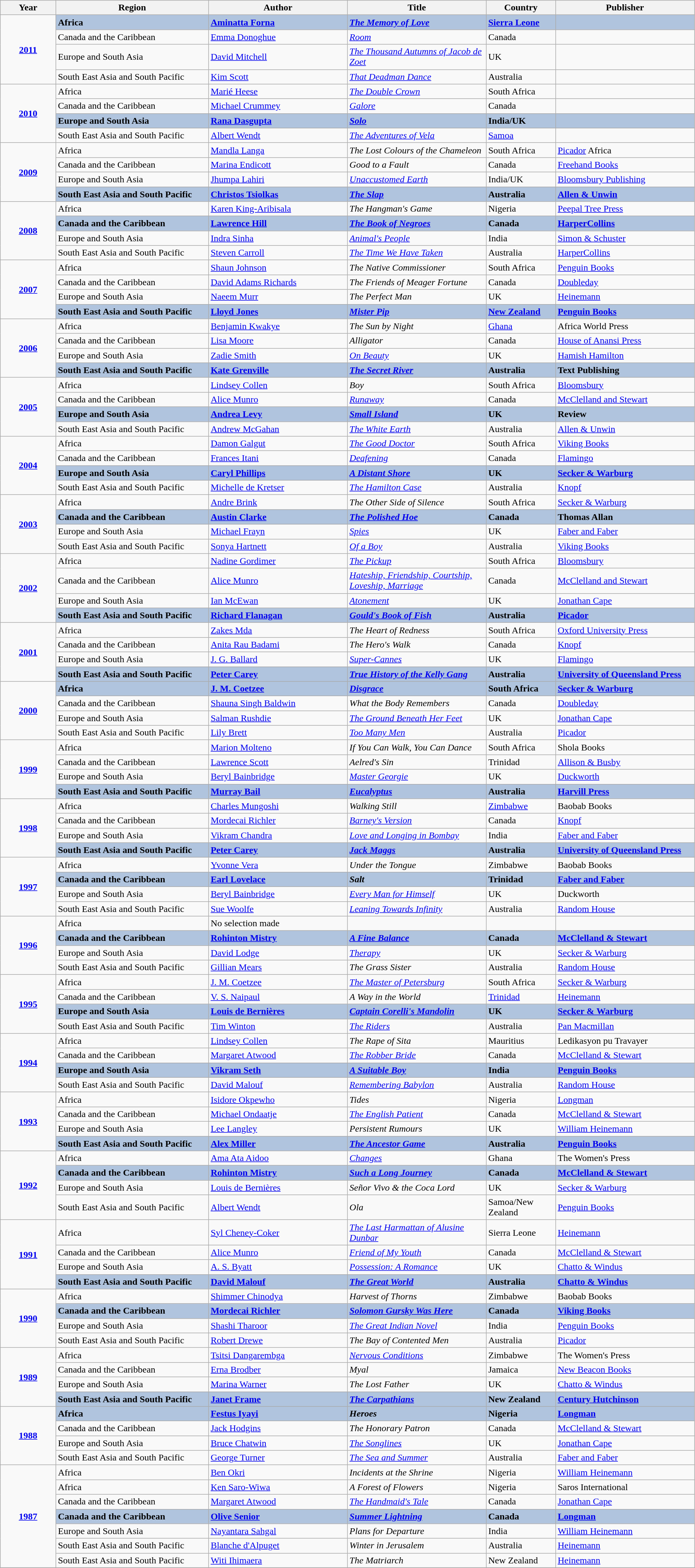<table class="wikitable" width="95%">
<tr>
<th width="8%">Year</th>
<th width="22%">Region</th>
<th width="20%">Author</th>
<th width="20%">Title</th>
<th width="10%">Country</th>
<th width="20%">Publisher</th>
</tr>
<tr>
<td rowspan="4" style="text-align:center;"><strong><a href='#'>2011</a></strong></td>
<td style="background:#B0C4DE;"><strong>Africa</strong></td>
<td style="background:#B0C4DE;"><strong><a href='#'>Aminatta Forna</a></strong></td>
<td style="background:#B0C4DE;"><strong><em><a href='#'>The Memory of Love</a></em></strong></td>
<td style="background:#B0C4DE;"><strong><a href='#'>Sierra Leone</a></strong></td>
<td style="background:#B0C4DE;"></td>
</tr>
<tr>
<td>Canada and the Caribbean</td>
<td><a href='#'>Emma Donoghue</a></td>
<td><em><a href='#'>Room</a></em></td>
<td>Canada</td>
<td></td>
</tr>
<tr>
<td>Europe and South Asia</td>
<td><a href='#'>David Mitchell</a></td>
<td><em><a href='#'>The Thousand Autumns of Jacob de Zoet</a></em></td>
<td>UK</td>
<td></td>
</tr>
<tr>
<td>South East Asia and South Pacific</td>
<td><a href='#'>Kim Scott</a></td>
<td><em><a href='#'>That Deadman Dance</a></em></td>
<td>Australia</td>
<td></td>
</tr>
<tr>
<td rowspan="4" style="text-align:center;"><strong><a href='#'>2010</a></strong></td>
<td>Africa</td>
<td><a href='#'>Marié Heese</a></td>
<td><em><a href='#'>The Double Crown</a></em></td>
<td>South Africa</td>
<td></td>
</tr>
<tr>
<td>Canada and the Caribbean</td>
<td><a href='#'>Michael Crummey</a></td>
<td><em><a href='#'>Galore</a></em></td>
<td>Canada</td>
<td></td>
</tr>
<tr>
<td style="background:#B0C4DE;"><strong>Europe and South Asia</strong></td>
<td style="background:#B0C4DE;"><strong><a href='#'>Rana Dasgupta</a></strong></td>
<td style="background:#B0C4DE;"><strong><em><a href='#'>Solo</a></em></strong></td>
<td style="background:#B0C4DE;"><strong>India/UK</strong></td>
<td style="background:#B0C4DE;"></td>
</tr>
<tr>
<td>South East Asia and South Pacific</td>
<td><a href='#'>Albert Wendt</a></td>
<td><em><a href='#'>The Adventures of Vela</a></em></td>
<td><a href='#'>Samoa</a></td>
<td></td>
</tr>
<tr>
<td rowspan="4" style="text-align:center;"><strong><a href='#'>2009</a></strong></td>
<td>Africa</td>
<td><a href='#'>Mandla Langa</a></td>
<td><em>The Lost Colours of the Chameleon</em></td>
<td>South Africa</td>
<td><a href='#'>Picador</a> Africa</td>
</tr>
<tr>
<td>Canada and the Caribbean</td>
<td><a href='#'>Marina Endicott</a></td>
<td><em>Good to a Fault</em></td>
<td>Canada</td>
<td><a href='#'>Freehand Books</a></td>
</tr>
<tr>
<td>Europe and South Asia</td>
<td><a href='#'>Jhumpa Lahiri</a></td>
<td><em><a href='#'>Unaccustomed Earth</a></em></td>
<td>India/UK</td>
<td><a href='#'>Bloomsbury Publishing</a></td>
</tr>
<tr>
<td style="background:#B0C4DE;"><strong>South East Asia and South Pacific</strong></td>
<td style="background:#B0C4DE;"><strong><a href='#'>Christos Tsiolkas</a></strong></td>
<td style="background:#B0C4DE;"><strong><em><a href='#'>The Slap</a></em></strong></td>
<td style="background:#B0C4DE;"><strong>Australia</strong></td>
<td style="background:#B0C4DE;"><strong><a href='#'>Allen & Unwin</a></strong></td>
</tr>
<tr>
<td rowspan="4" style="text-align:center;"><strong><a href='#'>2008</a></strong></td>
<td>Africa</td>
<td><a href='#'>Karen King-Aribisala</a></td>
<td><em>The Hangman's Game</em></td>
<td>Nigeria</td>
<td><a href='#'>Peepal Tree Press</a></td>
</tr>
<tr>
<td style="background:#B0C4DE;"><strong>Canada and the Caribbean</strong></td>
<td style="background:#B0C4DE;"><strong><a href='#'>Lawrence Hill</a></strong></td>
<td style="background:#B0C4DE;"><strong><em><a href='#'>The Book of Negroes</a></em></strong></td>
<td style="background:#B0C4DE;"><strong>Canada</strong></td>
<td style="background:#B0C4DE;"><strong><a href='#'>HarperCollins</a></strong></td>
</tr>
<tr>
<td>Europe and South Asia</td>
<td><a href='#'>Indra Sinha</a></td>
<td><em><a href='#'>Animal's People</a></em></td>
<td>India</td>
<td><a href='#'>Simon & Schuster</a></td>
</tr>
<tr>
<td>South East Asia and South Pacific</td>
<td><a href='#'>Steven Carroll</a></td>
<td><em><a href='#'>The Time We Have Taken</a></em></td>
<td>Australia</td>
<td><a href='#'>HarperCollins</a></td>
</tr>
<tr>
<td rowspan="4" style="text-align:center;"><strong><a href='#'>2007</a></strong></td>
<td>Africa</td>
<td><a href='#'>Shaun Johnson</a></td>
<td><em>The Native Commissioner</em></td>
<td>South Africa</td>
<td><a href='#'>Penguin Books</a></td>
</tr>
<tr>
<td>Canada and the Caribbean</td>
<td><a href='#'>David Adams Richards</a></td>
<td><em>The Friends of Meager Fortune</em></td>
<td>Canada</td>
<td><a href='#'>Doubleday</a></td>
</tr>
<tr>
<td>Europe and South Asia</td>
<td><a href='#'>Naeem Murr</a></td>
<td><em>The Perfect Man</em></td>
<td>UK</td>
<td><a href='#'>Heinemann</a></td>
</tr>
<tr>
<td style="background:#B0C4DE;"><strong>South East Asia and South Pacific</strong></td>
<td style="background:#B0C4DE;"><strong><a href='#'>Lloyd Jones</a></strong></td>
<td style="background:#B0C4DE;"><strong><em><a href='#'>Mister Pip</a></em></strong></td>
<td style="background:#B0C4DE;"><strong><a href='#'>New Zealand</a></strong></td>
<td style="background:#B0C4DE;"><strong><a href='#'>Penguin Books</a></strong></td>
</tr>
<tr>
<td rowspan="4" style="text-align:center;"><strong><a href='#'>2006</a></strong></td>
<td>Africa</td>
<td><a href='#'>Benjamin Kwakye</a></td>
<td><em>The Sun by Night</em></td>
<td><a href='#'>Ghana</a></td>
<td>Africa World Press</td>
</tr>
<tr>
<td>Canada and the Caribbean</td>
<td><a href='#'>Lisa Moore</a></td>
<td><em>Alligator</em></td>
<td>Canada</td>
<td><a href='#'>House of Anansi Press</a></td>
</tr>
<tr>
<td>Europe and South Asia</td>
<td><a href='#'>Zadie Smith</a></td>
<td><em><a href='#'>On Beauty</a></em></td>
<td>UK</td>
<td><a href='#'>Hamish Hamilton</a></td>
</tr>
<tr>
<td style="background:#B0C4DE;"><strong>South East Asia and South Pacific</strong></td>
<td style="background:#B0C4DE;"><strong><a href='#'>Kate Grenville</a></strong></td>
<td style="background:#B0C4DE;"><strong><em><a href='#'>The Secret River</a></em></strong></td>
<td style="background:#B0C4DE;"><strong>Australia</strong></td>
<td style="background:#B0C4DE;"><strong>Text Publishing</strong></td>
</tr>
<tr>
<td rowspan="4" style="text-align:center;"><strong><a href='#'>2005</a></strong></td>
<td>Africa</td>
<td><a href='#'>Lindsey Collen</a></td>
<td><em>Boy</em></td>
<td>South Africa</td>
<td><a href='#'>Bloomsbury</a></td>
</tr>
<tr>
<td>Canada and the Caribbean</td>
<td><a href='#'>Alice Munro</a></td>
<td><em><a href='#'>Runaway</a></em></td>
<td>Canada</td>
<td><a href='#'>McClelland and Stewart</a></td>
</tr>
<tr>
<td style="background:#B0C4DE;"><strong>Europe and South Asia</strong></td>
<td style="background:#B0C4DE;"><strong><a href='#'>Andrea Levy</a></strong></td>
<td style="background:#B0C4DE;"><strong><em><a href='#'>Small Island</a></em></strong></td>
<td style="background:#B0C4DE;"><strong>UK</strong></td>
<td style="background:#B0C4DE;"><strong>Review</strong></td>
</tr>
<tr>
<td>South East Asia and South Pacific</td>
<td><a href='#'>Andrew McGahan</a></td>
<td><em><a href='#'>The White Earth</a></em></td>
<td>Australia</td>
<td><a href='#'>Allen & Unwin</a></td>
</tr>
<tr>
<td rowspan="4" style="text-align:center;"><strong><a href='#'>2004</a></strong></td>
<td>Africa</td>
<td><a href='#'>Damon Galgut</a></td>
<td><em><a href='#'>The Good Doctor</a></em></td>
<td>South Africa</td>
<td><a href='#'>Viking Books</a></td>
</tr>
<tr>
<td>Canada and the Caribbean</td>
<td><a href='#'>Frances Itani</a></td>
<td><em><a href='#'>Deafening</a></em></td>
<td>Canada</td>
<td><a href='#'>Flamingo</a></td>
</tr>
<tr>
<td style="background:#B0C4DE;"><strong>Europe and South Asia</strong></td>
<td style="background:#B0C4DE;"><strong><a href='#'>Caryl Phillips</a></strong></td>
<td style="background:#B0C4DE;"><strong><em><a href='#'>A Distant Shore</a></em></strong></td>
<td style="background:#B0C4DE;"><strong>UK</strong></td>
<td style="background:#B0C4DE;"><strong><a href='#'>Secker & Warburg</a></strong></td>
</tr>
<tr>
<td>South East Asia and South Pacific</td>
<td><a href='#'>Michelle de Kretser</a></td>
<td><em><a href='#'>The Hamilton Case</a></em></td>
<td>Australia</td>
<td><a href='#'>Knopf</a></td>
</tr>
<tr>
<td rowspan="4" style="text-align:center;"><strong><a href='#'>2003</a></strong></td>
<td>Africa</td>
<td><a href='#'>Andre Brink</a></td>
<td><em>The Other Side of Silence</em></td>
<td>South Africa</td>
<td><a href='#'>Secker & Warburg</a></td>
</tr>
<tr>
<td style="background:#B0C4DE;"><strong>Canada and the Caribbean</strong></td>
<td style="background:#B0C4DE;"><strong><a href='#'>Austin Clarke</a></strong></td>
<td style="background:#B0C4DE;"><strong><em><a href='#'>The Polished Hoe</a></em></strong></td>
<td style="background:#B0C4DE;"><strong>Canada</strong></td>
<td style="background:#B0C4DE;"><strong>Thomas Allan</strong></td>
</tr>
<tr>
<td>Europe and South Asia</td>
<td><a href='#'>Michael Frayn</a></td>
<td><em><a href='#'>Spies</a></em></td>
<td>UK</td>
<td><a href='#'>Faber and Faber</a></td>
</tr>
<tr>
<td>South East Asia and South Pacific</td>
<td><a href='#'>Sonya Hartnett</a></td>
<td><em><a href='#'>Of a Boy</a></em></td>
<td>Australia</td>
<td><a href='#'>Viking Books</a></td>
</tr>
<tr>
<td rowspan="4" style="text-align:center;"><strong><a href='#'>2002</a></strong></td>
<td>Africa</td>
<td><a href='#'>Nadine Gordimer</a></td>
<td><em><a href='#'>The Pickup</a></em></td>
<td>South Africa</td>
<td><a href='#'>Bloomsbury</a></td>
</tr>
<tr>
<td>Canada and the Caribbean</td>
<td><a href='#'>Alice Munro</a></td>
<td><em><a href='#'>Hateship, Friendship, Courtship, Loveship, Marriage</a></em></td>
<td>Canada</td>
<td><a href='#'>McClelland and Stewart</a></td>
</tr>
<tr>
<td>Europe and South Asia</td>
<td><a href='#'>Ian McEwan</a></td>
<td><em><a href='#'>Atonement</a></em></td>
<td>UK</td>
<td><a href='#'>Jonathan Cape</a></td>
</tr>
<tr>
<td style="background:#B0C4DE;"><strong>South East Asia and South Pacific</strong></td>
<td style="background:#B0C4DE;"><strong><a href='#'>Richard Flanagan</a></strong></td>
<td style="background:#B0C4DE;"><strong><em><a href='#'>Gould's Book of Fish</a></em></strong></td>
<td style="background:#B0C4DE;"><strong>Australia</strong></td>
<td style="background:#B0C4DE;"><strong><a href='#'>Picador</a></strong></td>
</tr>
<tr>
<td rowspan="4" style="text-align:center;"><strong><a href='#'>2001</a></strong></td>
<td>Africa</td>
<td><a href='#'>Zakes Mda</a></td>
<td><em>The Heart of Redness</em></td>
<td>South Africa</td>
<td><a href='#'>Oxford University Press</a></td>
</tr>
<tr>
<td>Canada and the Caribbean</td>
<td><a href='#'>Anita Rau Badami</a></td>
<td><em>The Hero's Walk</em></td>
<td>Canada</td>
<td><a href='#'>Knopf</a></td>
</tr>
<tr>
<td>Europe and South Asia</td>
<td><a href='#'>J. G. Ballard</a></td>
<td><em><a href='#'>Super-Cannes</a></em></td>
<td>UK</td>
<td><a href='#'>Flamingo</a></td>
</tr>
<tr>
<td style="background:#B0C4DE;"><strong>South East Asia and South Pacific</strong></td>
<td style="background:#B0C4DE;"><strong><a href='#'>Peter Carey</a></strong></td>
<td style="background:#B0C4DE;"><strong><em><a href='#'>True History of the Kelly Gang</a></em></strong></td>
<td style="background:#B0C4DE;"><strong>Australia</strong></td>
<td style="background:#B0C4DE;"><strong><a href='#'>University of Queensland Press</a></strong></td>
</tr>
<tr>
<td rowspan="4" style="text-align:center;"><strong><a href='#'>2000</a></strong></td>
<td style="background:#B0C4DE;"><strong>Africa</strong></td>
<td style="background:#B0C4DE;"><strong><a href='#'>J. M. Coetzee</a></strong></td>
<td style="background:#B0C4DE;"><strong><em><a href='#'>Disgrace</a></em></strong></td>
<td style="background:#B0C4DE;"><strong>South Africa</strong></td>
<td style="background:#B0C4DE;"><strong><a href='#'>Secker & Warburg</a></strong></td>
</tr>
<tr>
<td>Canada and the Caribbean</td>
<td><a href='#'>Shauna Singh Baldwin</a></td>
<td><em>What the Body Remembers</em></td>
<td>Canada</td>
<td><a href='#'>Doubleday</a></td>
</tr>
<tr>
<td>Europe and South Asia</td>
<td><a href='#'>Salman Rushdie</a></td>
<td><em><a href='#'>The Ground Beneath Her Feet</a></em></td>
<td>UK</td>
<td><a href='#'>Jonathan Cape</a></td>
</tr>
<tr>
<td>South East Asia and South Pacific</td>
<td><a href='#'>Lily Brett</a></td>
<td><em><a href='#'>Too Many Men</a></em></td>
<td>Australia</td>
<td><a href='#'>Picador</a></td>
</tr>
<tr>
<td rowspan="4" style="text-align:center;"><strong><a href='#'>1999</a></strong></td>
<td>Africa</td>
<td><a href='#'>Marion Molteno</a></td>
<td><em>If You Can Walk, You Can Dance</em></td>
<td>South Africa</td>
<td>Shola Books</td>
</tr>
<tr>
<td>Canada and the Caribbean</td>
<td><a href='#'>Lawrence Scott</a></td>
<td><em>Aelred's Sin</em></td>
<td>Trinidad</td>
<td><a href='#'>Allison & Busby</a></td>
</tr>
<tr>
<td>Europe and South Asia</td>
<td><a href='#'>Beryl Bainbridge</a></td>
<td><em><a href='#'>Master Georgie</a></em></td>
<td>UK</td>
<td><a href='#'>Duckworth</a></td>
</tr>
<tr>
<td style="background:#B0C4DE;"><strong>South East Asia and South Pacific</strong></td>
<td style="background:#B0C4DE;"><strong><a href='#'>Murray Bail</a></strong></td>
<td style="background:#B0C4DE;"><strong><em><a href='#'>Eucalyptus</a></em></strong></td>
<td style="background:#B0C4DE;"><strong>Australia</strong></td>
<td style="background:#B0C4DE;"><strong><a href='#'>Harvill Press</a></strong></td>
</tr>
<tr>
<td rowspan="4" style="text-align:center;"><strong><a href='#'>1998</a></strong></td>
<td>Africa</td>
<td><a href='#'>Charles Mungoshi</a></td>
<td><em>Walking Still</em></td>
<td><a href='#'>Zimbabwe</a></td>
<td>Baobab Books</td>
</tr>
<tr>
<td>Canada and the Caribbean</td>
<td><a href='#'>Mordecai Richler</a></td>
<td><em><a href='#'>Barney's Version</a></em></td>
<td>Canada</td>
<td><a href='#'>Knopf</a></td>
</tr>
<tr>
<td>Europe and South Asia</td>
<td><a href='#'>Vikram Chandra</a></td>
<td><em><a href='#'>Love and Longing in Bombay</a></em></td>
<td>India</td>
<td><a href='#'>Faber and Faber</a></td>
</tr>
<tr>
<td style="background:#B0C4DE;"><strong>South East Asia and South Pacific</strong></td>
<td style="background:#B0C4DE;"><strong><a href='#'>Peter Carey</a></strong></td>
<td style="background:#B0C4DE;"><strong><em><a href='#'>Jack Maggs</a></em></strong></td>
<td style="background:#B0C4DE;"><strong>Australia</strong></td>
<td style="background:#B0C4DE;"><strong><a href='#'>University of Queensland Press</a></strong></td>
</tr>
<tr>
<td rowspan="4" style="text-align:center;"><strong><a href='#'>1997</a></strong></td>
<td>Africa</td>
<td><a href='#'>Yvonne Vera</a></td>
<td><em>Under the Tongue</em></td>
<td>Zimbabwe</td>
<td>Baobab Books</td>
</tr>
<tr>
<td style="background:#B0C4DE;"><strong>Canada and the Caribbean</strong></td>
<td style="background:#B0C4DE;"><strong><a href='#'>Earl Lovelace</a></strong></td>
<td style="background:#B0C4DE;"><strong><em>Salt</em></strong></td>
<td style="background:#B0C4DE;"><strong>Trinidad</strong></td>
<td style="background:#B0C4DE;"><strong><a href='#'>Faber and Faber</a></strong></td>
</tr>
<tr>
<td>Europe and South Asia</td>
<td><a href='#'>Beryl Bainbridge</a></td>
<td><em><a href='#'>Every Man for Himself</a></em></td>
<td>UK</td>
<td>Duckworth</td>
</tr>
<tr>
<td>South East Asia and South Pacific</td>
<td><a href='#'>Sue Woolfe</a></td>
<td><em><a href='#'>Leaning Towards Infinity</a></em></td>
<td>Australia</td>
<td><a href='#'>Random House</a></td>
</tr>
<tr>
<td rowspan="4" style="text-align:center;"><strong><a href='#'>1996</a></strong></td>
<td>Africa</td>
<td>No selection made</td>
<td></td>
<td></td>
<td></td>
</tr>
<tr>
<td style="background:#B0C4DE;"><strong>Canada and the Caribbean</strong></td>
<td style="background:#B0C4DE;"><strong><a href='#'>Rohinton Mistry</a></strong></td>
<td style="background:#B0C4DE;"><strong><em><a href='#'>A Fine Balance</a></em></strong></td>
<td style="background:#B0C4DE;"><strong>Canada</strong></td>
<td style="background:#B0C4DE;"><strong><a href='#'>McClelland & Stewart</a></strong></td>
</tr>
<tr>
<td>Europe and South Asia</td>
<td><a href='#'>David Lodge</a></td>
<td><em><a href='#'>Therapy</a></em></td>
<td>UK</td>
<td><a href='#'>Secker & Warburg</a></td>
</tr>
<tr>
<td>South East Asia and South Pacific</td>
<td><a href='#'>Gillian Mears</a></td>
<td><em>The Grass Sister</em></td>
<td>Australia</td>
<td><a href='#'>Random House</a></td>
</tr>
<tr>
<td rowspan="4" style="text-align:center;"><strong><a href='#'>1995</a></strong></td>
<td>Africa</td>
<td><a href='#'>J. M. Coetzee</a></td>
<td><em><a href='#'>The Master of Petersburg</a></em></td>
<td>South Africa</td>
<td><a href='#'>Secker & Warburg</a></td>
</tr>
<tr>
<td>Canada and the Caribbean</td>
<td><a href='#'>V. S. Naipaul</a></td>
<td><em>A Way in the World</em></td>
<td><a href='#'>Trinidad</a></td>
<td><a href='#'>Heinemann</a></td>
</tr>
<tr>
<td style="background:#B0C4DE;"><strong>Europe and South Asia</strong></td>
<td style="background:#B0C4DE;"><strong><a href='#'>Louis de Bernières</a></strong></td>
<td style="background:#B0C4DE;"><strong><em><a href='#'>Captain Corelli's Mandolin</a></em></strong></td>
<td style="background:#B0C4DE;"><strong>UK</strong></td>
<td style="background:#B0C4DE;"><strong><a href='#'>Secker & Warburg</a></strong></td>
</tr>
<tr>
<td>South East Asia and South Pacific</td>
<td><a href='#'>Tim Winton</a></td>
<td><em><a href='#'>The Riders</a></em></td>
<td>Australia</td>
<td><a href='#'>Pan Macmillan</a></td>
</tr>
<tr>
<td rowspan="4" style="text-align:center;"><strong><a href='#'>1994</a></strong></td>
<td>Africa</td>
<td><a href='#'>Lindsey Collen</a></td>
<td><em>The Rape of Sita</em></td>
<td>Mauritius</td>
<td>Ledikasyon pu Travayer</td>
</tr>
<tr>
<td>Canada and the Caribbean</td>
<td><a href='#'>Margaret Atwood</a></td>
<td><em><a href='#'>The Robber Bride</a></em></td>
<td>Canada</td>
<td><a href='#'>McClelland & Stewart</a></td>
</tr>
<tr>
<td style="background:#B0C4DE;"><strong>Europe and South Asia</strong></td>
<td style="background:#B0C4DE;"><strong><a href='#'>Vikram Seth</a></strong></td>
<td style="background:#B0C4DE;"><strong><em><a href='#'>A Suitable Boy</a></em></strong></td>
<td style="background:#B0C4DE;"><strong>India</strong></td>
<td style="background:#B0C4DE;"><strong><a href='#'>Penguin Books</a></strong></td>
</tr>
<tr>
<td>South East Asia and South Pacific</td>
<td><a href='#'>David Malouf</a></td>
<td><em><a href='#'>Remembering Babylon</a></em></td>
<td>Australia</td>
<td><a href='#'>Random House</a></td>
</tr>
<tr>
<td rowspan="4" style="text-align:center;"><strong><a href='#'>1993</a></strong></td>
<td>Africa</td>
<td><a href='#'>Isidore Okpewho</a></td>
<td><em>Tides</em></td>
<td>Nigeria</td>
<td><a href='#'>Longman</a></td>
</tr>
<tr>
<td>Canada and the Caribbean</td>
<td><a href='#'>Michael Ondaatje</a></td>
<td><em><a href='#'>The English Patient</a></em></td>
<td>Canada</td>
<td><a href='#'>McClelland & Stewart</a></td>
</tr>
<tr>
<td>Europe and South Asia</td>
<td><a href='#'>Lee Langley</a></td>
<td><em>Persistent Rumours</em></td>
<td>UK</td>
<td><a href='#'>William Heinemann</a></td>
</tr>
<tr>
<td style="background:#B0C4DE;"><strong>South East Asia and South Pacific</strong></td>
<td style="background:#B0C4DE;"><strong><a href='#'>Alex Miller</a></strong></td>
<td style="background:#B0C4DE;"><strong><em><a href='#'>The Ancestor Game</a></em></strong></td>
<td style="background:#B0C4DE;"><strong>Australia</strong></td>
<td style="background:#B0C4DE;"><strong><a href='#'>Penguin Books</a></strong></td>
</tr>
<tr>
<td rowspan="4" style="text-align:center;"><strong><a href='#'>1992</a></strong></td>
<td>Africa</td>
<td><a href='#'>Ama Ata Aidoo</a></td>
<td><em><a href='#'>Changes</a></em></td>
<td>Ghana</td>
<td>The Women's Press</td>
</tr>
<tr>
<td style="background:#B0C4DE;"><strong>Canada and the Caribbean</strong></td>
<td style="background:#B0C4DE;"><strong><a href='#'>Rohinton Mistry</a></strong></td>
<td style="background:#B0C4DE;"><strong><em><a href='#'>Such a Long Journey</a></em></strong></td>
<td style="background:#B0C4DE;"><strong>Canada</strong></td>
<td style="background:#B0C4DE;"><strong><a href='#'>McClelland & Stewart</a></strong></td>
</tr>
<tr>
<td>Europe and South Asia</td>
<td><a href='#'>Louis de Bernières</a></td>
<td><em>Señor Vivo & the Coca Lord</em></td>
<td>UK</td>
<td><a href='#'>Secker & Warburg</a></td>
</tr>
<tr>
<td>South East Asia and South Pacific</td>
<td><a href='#'>Albert Wendt</a></td>
<td><em>Ola</em></td>
<td>Samoa/New Zealand</td>
<td><a href='#'>Penguin Books</a></td>
</tr>
<tr>
<td rowspan="4" style="text-align:center;"><strong><a href='#'>1991</a></strong></td>
<td>Africa</td>
<td><a href='#'>Syl Cheney-Coker</a></td>
<td><em><a href='#'>The Last Harmattan of Alusine Dunbar</a></em></td>
<td>Sierra Leone</td>
<td><a href='#'>Heinemann</a></td>
</tr>
<tr>
<td>Canada and the Caribbean</td>
<td><a href='#'>Alice Munro</a></td>
<td><em><a href='#'>Friend of My Youth</a></em></td>
<td>Canada</td>
<td><a href='#'>McClelland & Stewart</a></td>
</tr>
<tr>
<td>Europe and South Asia</td>
<td><a href='#'>A. S. Byatt</a></td>
<td><em><a href='#'>Possession: A Romance</a></em></td>
<td>UK</td>
<td><a href='#'>Chatto & Windus</a></td>
</tr>
<tr>
<td style="background:#B0C4DE;"><strong>South East Asia and South Pacific</strong></td>
<td style="background:#B0C4DE;"><strong><a href='#'>David Malouf</a></strong></td>
<td style="background:#B0C4DE;"><strong><em><a href='#'>The Great World</a></em></strong></td>
<td style="background:#B0C4DE;"><strong>Australia</strong></td>
<td style="background:#B0C4DE;"><strong><a href='#'>Chatto & Windus</a></strong></td>
</tr>
<tr>
<td rowspan="4" style="text-align:center;"><strong><a href='#'>1990</a></strong></td>
<td>Africa</td>
<td><a href='#'>Shimmer Chinodya</a></td>
<td><em>Harvest of Thorns</em></td>
<td>Zimbabwe</td>
<td>Baobab Books</td>
</tr>
<tr>
<td style="background:#B0C4DE;"><strong>Canada and the Caribbean</strong></td>
<td style="background:#B0C4DE;"><strong><a href='#'>Mordecai Richler</a></strong></td>
<td style="background:#B0C4DE;"><strong><em><a href='#'>Solomon Gursky Was Here</a></em></strong></td>
<td style="background:#B0C4DE;"><strong>Canada</strong></td>
<td style="background:#B0C4DE;"><strong><a href='#'>Viking Books</a></strong></td>
</tr>
<tr>
<td>Europe and South Asia</td>
<td><a href='#'>Shashi Tharoor</a></td>
<td><em><a href='#'>The Great Indian Novel</a></em></td>
<td>India</td>
<td><a href='#'>Penguin Books</a></td>
</tr>
<tr>
<td>South East Asia and South Pacific</td>
<td><a href='#'>Robert Drewe</a></td>
<td><em>The Bay of Contented Men</em></td>
<td>Australia</td>
<td><a href='#'>Picador</a></td>
</tr>
<tr>
<td rowspan="4" style="text-align:center;"><strong><a href='#'>1989</a></strong></td>
<td>Africa</td>
<td><a href='#'>Tsitsi Dangarembga</a></td>
<td><em><a href='#'>Nervous Conditions</a></em></td>
<td>Zimbabwe</td>
<td>The Women's Press</td>
</tr>
<tr>
<td>Canada and the Caribbean</td>
<td><a href='#'>Erna Brodber</a></td>
<td><em>Myal</em></td>
<td>Jamaica</td>
<td><a href='#'>New Beacon Books</a></td>
</tr>
<tr>
<td>Europe and South Asia</td>
<td><a href='#'>Marina Warner</a></td>
<td><em>The Lost Father</em></td>
<td>UK</td>
<td><a href='#'>Chatto & Windus</a></td>
</tr>
<tr>
<td style="background:#B0C4DE;"><strong>South East Asia and South Pacific</strong></td>
<td style="background:#B0C4DE;"><strong><a href='#'>Janet Frame</a></strong></td>
<td style="background:#B0C4DE;"><strong><em><a href='#'>The Carpathians</a></em></strong></td>
<td style="background:#B0C4DE;"><strong>New Zealand</strong></td>
<td style="background:#B0C4DE;"><strong><a href='#'>Century Hutchinson</a></strong></td>
</tr>
<tr>
<td rowspan="4" style="text-align:center;"><strong><a href='#'>1988</a></strong></td>
<td style="background:#B0C4DE;"><strong>Africa</strong></td>
<td style="background:#B0C4DE;"><strong><a href='#'>Festus Iyayi</a></strong></td>
<td style="background:#B0C4DE;"><strong><em>Heroes</em></strong></td>
<td style="background:#B0C4DE;"><strong>Nigeria</strong></td>
<td style="background:#B0C4DE;"><strong><a href='#'>Longman</a></strong></td>
</tr>
<tr>
<td>Canada and the Caribbean</td>
<td><a href='#'>Jack Hodgins</a></td>
<td><em>The Honorary Patron</em></td>
<td>Canada</td>
<td><a href='#'>McClelland & Stewart</a></td>
</tr>
<tr>
<td>Europe and South Asia</td>
<td><a href='#'>Bruce Chatwin</a></td>
<td><em><a href='#'>The Songlines</a></em></td>
<td>UK</td>
<td><a href='#'>Jonathan Cape</a></td>
</tr>
<tr>
<td>South East Asia and South Pacific</td>
<td><a href='#'>George Turner</a></td>
<td><em><a href='#'>The Sea and Summer</a></em></td>
<td>Australia</td>
<td><a href='#'>Faber and Faber</a></td>
</tr>
<tr>
<td rowspan="7" style="text-align:center;"><strong><a href='#'>1987</a></strong></td>
<td>Africa</td>
<td><a href='#'>Ben Okri</a></td>
<td><em>Incidents at the Shrine</em></td>
<td>Nigeria</td>
<td><a href='#'>William Heinemann</a></td>
</tr>
<tr>
<td>Africa</td>
<td><a href='#'>Ken Saro-Wiwa</a></td>
<td><em>A Forest of Flowers</em></td>
<td>Nigeria</td>
<td>Saros International</td>
</tr>
<tr>
<td>Canada and the Caribbean</td>
<td><a href='#'>Margaret Atwood</a></td>
<td><em><a href='#'>The Handmaid's Tale</a></em></td>
<td>Canada</td>
<td><a href='#'>Jonathan Cape</a></td>
</tr>
<tr>
<td style="background:#B0C4DE;"><strong>Canada and the Caribbean</strong></td>
<td style="background:#B0C4DE;"><strong><a href='#'>Olive Senior</a></strong></td>
<td style="background:#B0C4DE;"><strong><em><a href='#'>Summer Lightning</a></em></strong></td>
<td style="background:#B0C4DE;"><strong>Canada</strong></td>
<td style="background:#B0C4DE;"><strong><a href='#'>Longman</a></strong></td>
</tr>
<tr>
<td>Europe and South Asia</td>
<td><a href='#'>Nayantara Sahgal</a></td>
<td><em>Plans for Departure</em></td>
<td>India</td>
<td><a href='#'>William Heinemann</a></td>
</tr>
<tr>
<td>South East Asia and South Pacific</td>
<td><a href='#'>Blanche d'Alpuget</a></td>
<td><em>Winter in Jerusalem</em></td>
<td>Australia</td>
<td><a href='#'>Heinemann</a></td>
</tr>
<tr>
<td>South East Asia and South Pacific</td>
<td><a href='#'>Witi Ihimaera</a></td>
<td><em>The Matriarch</em></td>
<td>New Zealand</td>
<td><a href='#'>Heinemann</a></td>
</tr>
<tr>
</tr>
</table>
